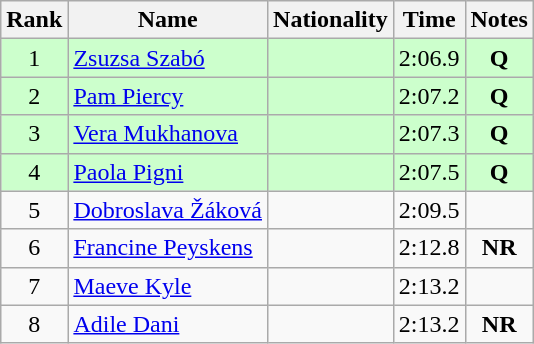<table class="wikitable sortable" style="text-align:center">
<tr>
<th>Rank</th>
<th>Name</th>
<th>Nationality</th>
<th>Time</th>
<th>Notes</th>
</tr>
<tr bgcolor=ccffcc>
<td>1</td>
<td align=left><a href='#'>Zsuzsa Szabó</a></td>
<td align=left></td>
<td>2:06.9</td>
<td><strong>Q</strong></td>
</tr>
<tr bgcolor=ccffcc>
<td>2</td>
<td align=left><a href='#'>Pam Piercy</a></td>
<td align=left></td>
<td>2:07.2</td>
<td><strong>Q</strong></td>
</tr>
<tr bgcolor=ccffcc>
<td>3</td>
<td align=left><a href='#'>Vera Mukhanova</a></td>
<td align=left></td>
<td>2:07.3</td>
<td><strong>Q</strong></td>
</tr>
<tr bgcolor=ccffcc>
<td>4</td>
<td align=left><a href='#'>Paola Pigni</a></td>
<td align=left></td>
<td>2:07.5</td>
<td><strong>Q</strong></td>
</tr>
<tr>
<td>5</td>
<td align=left><a href='#'>Dobroslava Žáková</a></td>
<td align=left></td>
<td>2:09.5</td>
<td></td>
</tr>
<tr>
<td>6</td>
<td align=left><a href='#'>Francine Peyskens</a></td>
<td align=left></td>
<td>2:12.8</td>
<td><strong>NR</strong></td>
</tr>
<tr>
<td>7</td>
<td align=left><a href='#'>Maeve Kyle</a></td>
<td align=left></td>
<td>2:13.2</td>
<td></td>
</tr>
<tr>
<td>8</td>
<td align=left><a href='#'>Adile Dani</a></td>
<td align=left></td>
<td>2:13.2</td>
<td><strong>NR</strong></td>
</tr>
</table>
